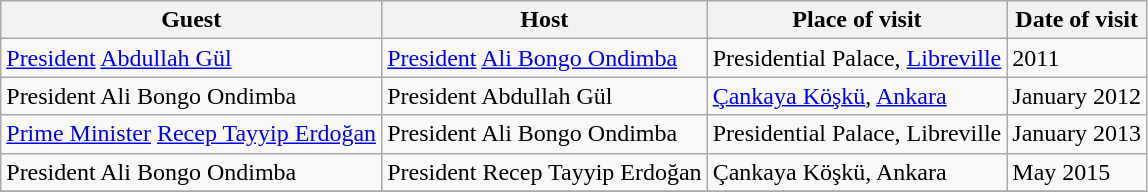<table class="wikitable" border="1">
<tr>
<th>Guest</th>
<th>Host</th>
<th>Place of visit</th>
<th>Date of visit</th>
</tr>
<tr>
<td> <a href='#'>President</a> <a href='#'>Abdullah Gül</a></td>
<td> <a href='#'>President</a> <a href='#'>Ali Bongo Ondimba</a></td>
<td>Presidential Palace, <a href='#'>Libreville</a></td>
<td>2011</td>
</tr>
<tr>
<td> President Ali Bongo Ondimba</td>
<td> President Abdullah Gül</td>
<td><a href='#'>Çankaya Köşkü</a>, <a href='#'>Ankara</a></td>
<td>January 2012</td>
</tr>
<tr>
<td> <a href='#'>Prime Minister</a> <a href='#'>Recep Tayyip Erdoğan</a></td>
<td> President Ali Bongo Ondimba</td>
<td>Presidential Palace, Libreville</td>
<td>January 2013</td>
</tr>
<tr>
<td> President Ali Bongo Ondimba</td>
<td> President Recep Tayyip Erdoğan</td>
<td>Çankaya Köşkü, Ankara</td>
<td>May 2015</td>
</tr>
<tr>
</tr>
</table>
